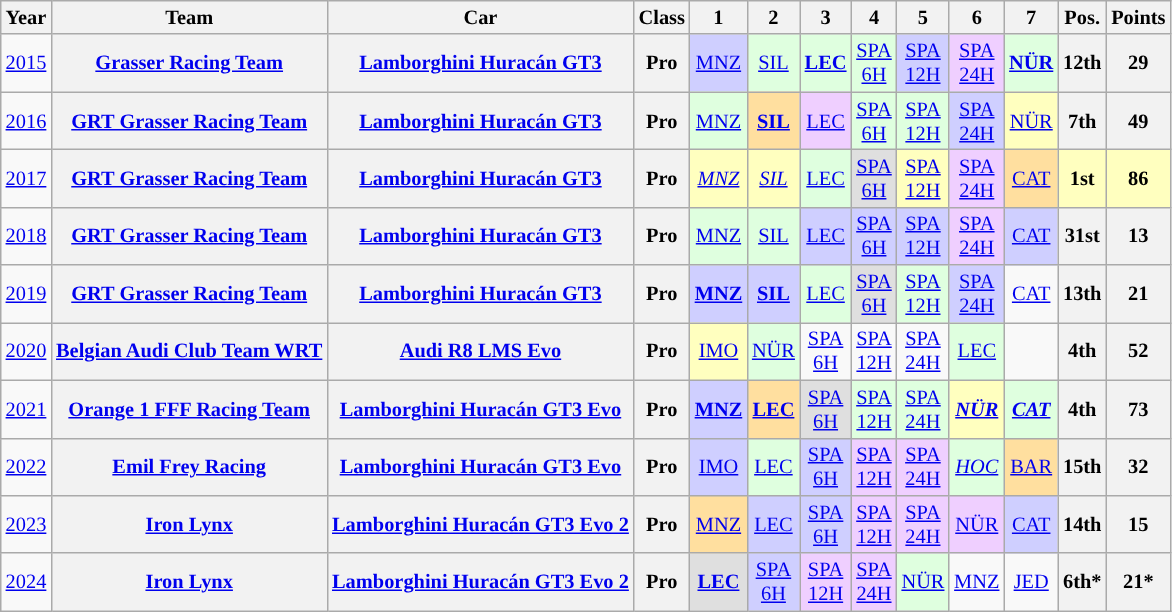<table class="wikitable" border="1" style="text-align:center; font-size:85%;">
<tr>
<th>Year</th>
<th>Team</th>
<th>Car</th>
<th>Class</th>
<th>1</th>
<th>2</th>
<th>3</th>
<th>4</th>
<th>5</th>
<th>6</th>
<th>7</th>
<th>Pos.</th>
<th>Points</th>
</tr>
<tr>
<td><a href='#'>2015</a></td>
<th nowrap><a href='#'>Grasser Racing Team</a></th>
<th nowrap><a href='#'>Lamborghini Huracán GT3</a></th>
<th>Pro</th>
<td style="background:#CFCFFF;"><a href='#'>MNZ</a><br></td>
<td style="background:#DFFFDF;"><a href='#'>SIL</a><br></td>
<td style="background:#DFFFDF;"><strong><a href='#'>LEC</a></strong><br></td>
<td style="background:#DFFFDF;"><a href='#'>SPA<br>6H</a><br></td>
<td style="background:#CFCFFF;"><a href='#'>SPA<br>12H</a><br></td>
<td style="background:#EFCFFF;"><a href='#'>SPA<br>24H</a><br></td>
<td style="background:#DFFFDF;"><strong><a href='#'>NÜR</a></strong><br></td>
<th>12th</th>
<th>29</th>
</tr>
<tr>
<td><a href='#'>2016</a></td>
<th nowrap><a href='#'>GRT Grasser Racing Team</a></th>
<th nowrap><a href='#'>Lamborghini Huracán GT3</a></th>
<th>Pro</th>
<td style="background:#DFFFDF;"><a href='#'>MNZ</a><br></td>
<td style="background:#FFDF9F;"><strong><a href='#'>SIL</a></strong><br></td>
<td style="background:#EFCFFF;"><a href='#'>LEC</a><br></td>
<td style="background:#DFFFDF;"><a href='#'>SPA<br>6H</a><br></td>
<td style="background:#DFFFDF;"><a href='#'>SPA<br>12H</a><br></td>
<td style="background:#CFCFFF;"><a href='#'>SPA<br>24H</a><br></td>
<td style="background:#FFFFBF;"><a href='#'>NÜR</a><br></td>
<th>7th</th>
<th>49</th>
</tr>
<tr>
<td><a href='#'>2017</a></td>
<th nowrap><a href='#'>GRT Grasser Racing Team</a></th>
<th nowrap><a href='#'>Lamborghini Huracán GT3</a></th>
<th>Pro</th>
<td style="background:#FFFFBF;"><em><a href='#'>MNZ</a></em><br></td>
<td style="background:#FFFFBF;"><em><a href='#'>SIL</a></em><br></td>
<td style="background:#DFFFDF;"><a href='#'>LEC</a><br></td>
<td style="background:#DFDFDF;"><a href='#'>SPA<br>6H</a><br></td>
<td style="background:#FFFFBF;"><a href='#'>SPA<br>12H</a><br></td>
<td style="background:#EFCFFF;"><a href='#'>SPA<br>24H</a><br></td>
<td style="background:#FFDF9F;"><a href='#'>CAT</a><br></td>
<th style="background:#FFFFBF;">1st</th>
<th style="background:#FFFFBF;">86</th>
</tr>
<tr>
<td><a href='#'>2018</a></td>
<th nowrap><a href='#'>GRT Grasser Racing Team</a></th>
<th nowrap><a href='#'>Lamborghini Huracán GT3</a></th>
<th>Pro</th>
<td style="background:#DFFFDF;"><a href='#'>MNZ</a><br></td>
<td style="background:#DFFFDF;"><a href='#'>SIL</a><br></td>
<td style="background:#CFCFFF;"><a href='#'>LEC</a><br></td>
<td style="background:#CFCFFF;"><a href='#'>SPA<br>6H</a><br></td>
<td style="background:#CFCFFF;"><a href='#'>SPA<br>12H</a><br></td>
<td style="background:#EFCFFF;"><a href='#'>SPA<br>24H</a><br></td>
<td style="background:#CFCFFF;"><a href='#'>CAT</a><br></td>
<th>31st</th>
<th>13</th>
</tr>
<tr>
<td><a href='#'>2019</a></td>
<th nowrap><a href='#'>GRT Grasser Racing Team</a></th>
<th nowrap><a href='#'>Lamborghini Huracán GT3</a></th>
<th>Pro</th>
<td style="background:#CFCFFF;"><strong><a href='#'>MNZ</a></strong><br></td>
<td style="background:#CFCFFF;"><strong><a href='#'>SIL</a></strong><br></td>
<td style="background:#DFFFDF;"><a href='#'>LEC</a><br></td>
<td style="background:#DFDFDF;"><a href='#'>SPA<br>6H</a><br></td>
<td style="background:#DFFFDF;"><a href='#'>SPA<br>12H</a><br></td>
<td style="background:#CFCFFF;"><a href='#'>SPA<br>24H</a><br></td>
<td><a href='#'>CAT</a></td>
<th>13th</th>
<th>21</th>
</tr>
<tr>
<td><a href='#'>2020</a></td>
<th nowrap><a href='#'>Belgian Audi Club Team WRT</a></th>
<th nowrap><a href='#'>Audi R8 LMS Evo</a></th>
<th>Pro</th>
<td style="background:#FFFFBF;"><a href='#'>IMO</a><br></td>
<td style="background:#DFFFDF;"><a href='#'>NÜR</a><br></td>
<td><a href='#'>SPA<br>6H</a></td>
<td><a href='#'>SPA<br>12H</a></td>
<td><a href='#'>SPA<br>24H</a></td>
<td style="background:#DFFFDF;"><a href='#'>LEC</a><br></td>
<td></td>
<th>4th</th>
<th>52</th>
</tr>
<tr>
<td><a href='#'>2021</a></td>
<th nowrap><a href='#'>Orange 1 FFF Racing Team</a></th>
<th nowrap><a href='#'>Lamborghini Huracán GT3 Evo</a></th>
<th>Pro</th>
<td style="background:#CFCFFF;"><strong><a href='#'>MNZ</a></strong><br></td>
<td style="background:#FFDF9F;"><strong><a href='#'>LEC</a></strong><br></td>
<td style="background:#DFDFDF;"><a href='#'>SPA<br>6H</a><br></td>
<td style="background:#DFFFDF;"><a href='#'>SPA<br>12H</a><br></td>
<td style="background:#DFFFDF;"><a href='#'>SPA<br>24H</a><br></td>
<td style="background:#FFFFBF;"><strong><em><a href='#'>NÜR</a></em></strong><br></td>
<td style="background:#DFFFDF;"><strong><em><a href='#'>CAT</a></em></strong><br></td>
<th>4th</th>
<th>73</th>
</tr>
<tr>
<td><a href='#'>2022</a></td>
<th nowrap><a href='#'>Emil Frey Racing</a></th>
<th nowrap><a href='#'>Lamborghini Huracán GT3 Evo</a></th>
<th>Pro</th>
<td style="background:#CFCFFF;"><a href='#'>IMO</a><br></td>
<td style="background:#DFFFDF;"><a href='#'>LEC</a><br></td>
<td style="background:#CFCFFF;"><a href='#'>SPA<br>6H</a><br></td>
<td style="background:#EFCFFF;"><a href='#'>SPA<br>12H</a><br></td>
<td style="background:#EFCFFF;"><a href='#'>SPA<br>24H</a><br></td>
<td style="background:#DFFFDF;"><em><a href='#'>HOC</a></em><br> </td>
<td style="background:#FFDF9F;"><a href='#'>BAR</a> <br> </td>
<th>15th</th>
<th>32</th>
</tr>
<tr>
<td><a href='#'>2023</a></td>
<th nowrap><a href='#'>Iron Lynx</a></th>
<th nowrap><a href='#'>Lamborghini Huracán GT3 Evo 2</a></th>
<th>Pro</th>
<td style="background:#FFDF9F;"><a href='#'>MNZ</a><br></td>
<td style="background:#CFCFFF;"><a href='#'>LEC</a><br></td>
<td style="background:#CFCFFF;"><a href='#'>SPA<br>6H</a><br></td>
<td style="background:#EFCFFF;"><a href='#'>SPA<br>12H</a><br></td>
<td style="background:#EFCFFF;"><a href='#'>SPA<br>24H</a><br></td>
<td style="background:#EFCFFF;"><a href='#'>NÜR</a><br></td>
<td style="background:#CFCFFF;"><a href='#'>CAT</a><br></td>
<th>14th</th>
<th>15</th>
</tr>
<tr>
<td><a href='#'>2024</a></td>
<th nowrap><a href='#'>Iron Lynx</a></th>
<th nowrap><a href='#'>Lamborghini Huracán GT3 Evo 2</a></th>
<th>Pro</th>
<td style="background:#DFDFDF;"><strong><a href='#'>LEC</a></strong><br></td>
<td style="background:#CFCFFF;"><a href='#'>SPA<br>6H</a><br></td>
<td style="background:#EFCFFF;"><a href='#'>SPA<br>12H</a><br></td>
<td style="background:#EFCFFF;"><a href='#'>SPA<br>24H</a><br></td>
<td style="background:#DFFFDF;"><a href='#'>NÜR</a><br></td>
<td><a href='#'>MNZ</a></td>
<td><a href='#'>JED</a></td>
<th>6th*</th>
<th>21*</th>
</tr>
</table>
